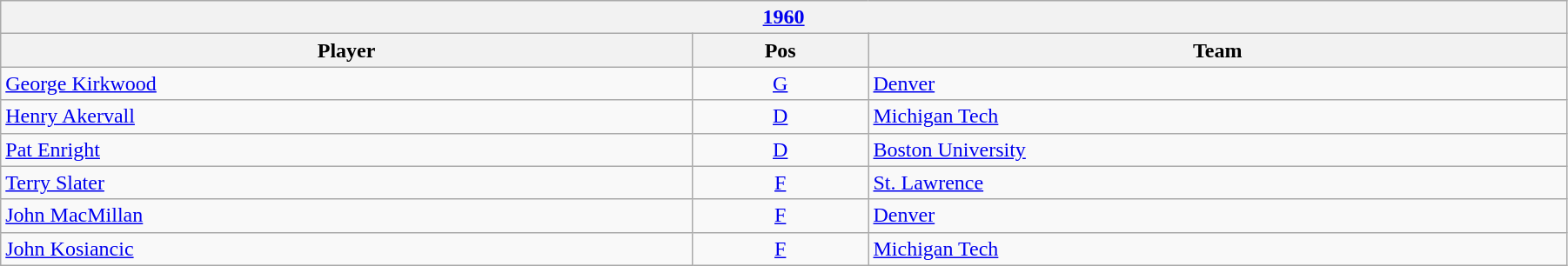<table class="wikitable" width=95%>
<tr>
<th colspan=3><a href='#'>1960</a></th>
</tr>
<tr>
<th>Player</th>
<th>Pos</th>
<th>Team</th>
</tr>
<tr>
<td><a href='#'>George Kirkwood</a></td>
<td style="text-align:center;"><a href='#'>G</a></td>
<td><a href='#'>Denver</a></td>
</tr>
<tr>
<td><a href='#'>Henry Akervall</a></td>
<td style="text-align:center;"><a href='#'>D</a></td>
<td><a href='#'>Michigan Tech</a></td>
</tr>
<tr>
<td><a href='#'>Pat Enright</a></td>
<td style="text-align:center;"><a href='#'>D</a></td>
<td><a href='#'>Boston University</a></td>
</tr>
<tr>
<td><a href='#'>Terry Slater</a></td>
<td style="text-align:center;"><a href='#'>F</a></td>
<td><a href='#'>St. Lawrence</a></td>
</tr>
<tr>
<td><a href='#'>John MacMillan</a></td>
<td style="text-align:center;"><a href='#'>F</a></td>
<td><a href='#'>Denver</a></td>
</tr>
<tr>
<td><a href='#'>John Kosiancic</a></td>
<td style="text-align:center;"><a href='#'>F</a></td>
<td><a href='#'>Michigan Tech</a></td>
</tr>
</table>
